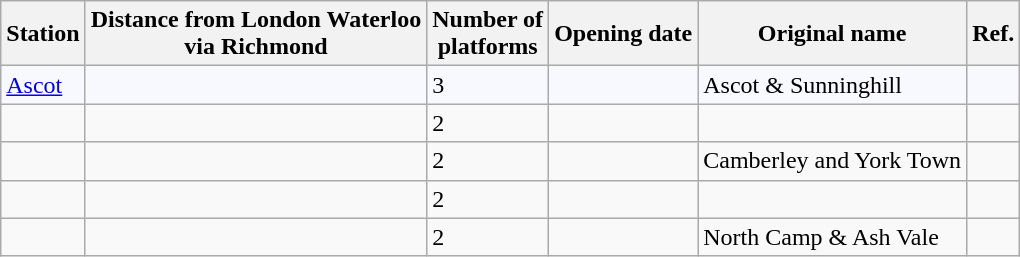<table class="wikitable sortable collapsible collapsed">
<tr>
<th scope="col">Station</th>
<th scope="col">Distance from London Waterloo<br> via Richmond</th>
<th scope="col">Number of<br> platforms</th>
<th scope="col">Opening date</th>
<th scope="col" class="unsortable">Original name</th>
<th scope="col" class="unsortable">Ref.</th>
</tr>
<tr style="background:#F8F8FF">
<td><a href='#'>Ascot</a></td>
<td></td>
<td>3</td>
<td></td>
<td>Ascot & Sunninghill</td>
<td></td>
</tr>
<tr>
<td></td>
<td></td>
<td>2</td>
<td></td>
<td></td>
<td></td>
</tr>
<tr>
<td></td>
<td></td>
<td>2</td>
<td></td>
<td>Camberley and York Town</td>
<td></td>
</tr>
<tr>
<td></td>
<td></td>
<td>2</td>
<td></td>
<td></td>
<td></td>
</tr>
<tr>
<td></td>
<td></td>
<td>2</td>
<td></td>
<td>North Camp & Ash Vale</td>
<td></td>
</tr>
</table>
